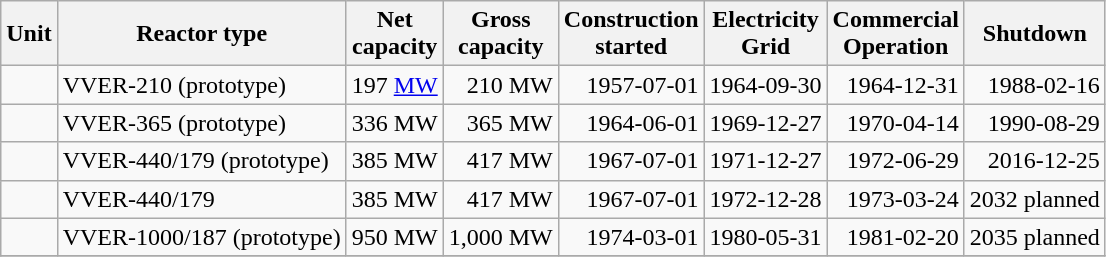<table class="wikitable">
<tr>
<th>Unit</th>
<th>Reactor type</th>
<th>Net<br>capacity</th>
<th>Gross<br>capacity</th>
<th>Construction<br>started</th>
<th>Electricity<br>Grid</th>
<th>Commercial<br>Operation</th>
<th>Shutdown</th>
</tr>
<tr>
<td></td>
<td>VVER-210 (prototype)</td>
<td align="right">197 <a href='#'>MW</a></td>
<td align="right">210 MW</td>
<td align="right">1957-07-01</td>
<td align="right">1964-09-30</td>
<td align="right">1964-12-31</td>
<td align="right">1988-02-16</td>
</tr>
<tr>
<td></td>
<td>VVER-365 (prototype)</td>
<td align="right">336 MW</td>
<td align="right">365 MW</td>
<td align="right">1964-06-01</td>
<td align="right">1969-12-27</td>
<td align="right">1970-04-14</td>
<td align="right">1990-08-29</td>
</tr>
<tr>
<td></td>
<td>VVER-440/179 (prototype)</td>
<td align="right">385 MW</td>
<td align="right">417 MW</td>
<td align="right">1967-07-01</td>
<td align="right">1971-12-27</td>
<td align="right">1972-06-29</td>
<td align="right">2016-12-25</td>
</tr>
<tr>
<td></td>
<td>VVER-440/179</td>
<td align="right">385 MW</td>
<td align="right">417 MW</td>
<td align="right">1967-07-01</td>
<td align="right">1972-12-28</td>
<td align="right">1973-03-24</td>
<td align="right">2032 planned</td>
</tr>
<tr>
<td></td>
<td>VVER-1000/187 (prototype)</td>
<td align="right">950 MW</td>
<td align="right">1,000 MW</td>
<td align="right">1974-03-01</td>
<td align="right">1980-05-31</td>
<td align="right">1981-02-20</td>
<td align="right">2035 planned</td>
</tr>
<tr>
</tr>
</table>
